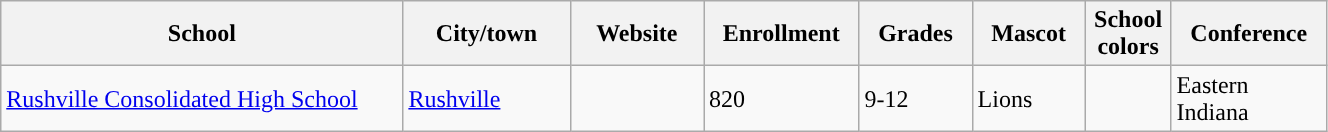<table class="wikitable sortable" width="70%">
<tr>
<th width="20%">School</th>
<th width="08%">City/town</th>
<th width="06%">Website</th>
<th width="04%">Enrollment</th>
<th width="04%">Grades</th>
<th width="04%">Mascot</th>
<th width=01%>School colors</th>
<th width="04%">Conference</th>
</tr>
<tr>
<td><a href='#'>Rushville Consolidated High School</a></td>
<td><a href='#'>Rushville</a></td>
<td></td>
<td>820</td>
<td>9-12</td>
<td>Lions</td>
<td>  </td>
<td>Eastern Indiana</td>
</tr>
</table>
